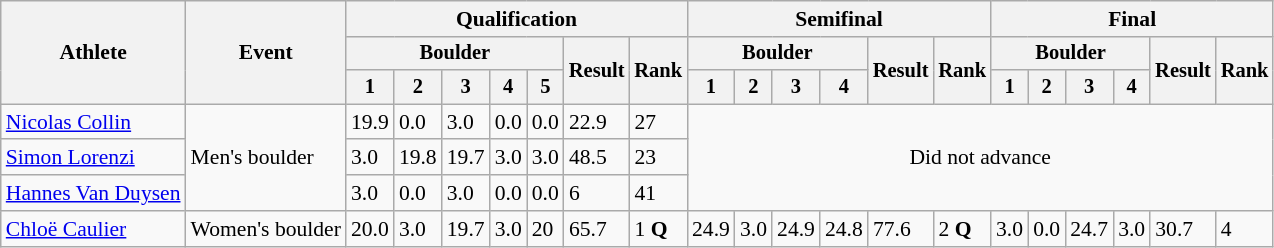<table class=wikitable style=font-size:90% align=center>
<tr>
<th rowspan=3>Athlete</th>
<th rowspan=3>Event</th>
<th colspan=7>Qualification</th>
<th colspan=6>Semifinal</th>
<th colspan=6>Final</th>
</tr>
<tr style=font-size:95%>
<th colspan=5>Boulder</th>
<th rowspan=2>Result</th>
<th rowspan=2>Rank</th>
<th colspan=4>Boulder</th>
<th rowspan=2>Result</th>
<th rowspan=2>Rank</th>
<th colspan=4>Boulder</th>
<th rowspan=2>Result</th>
<th rowspan=2>Rank</th>
</tr>
<tr style=font-size:95%>
<th>1</th>
<th>2</th>
<th>3</th>
<th>4</th>
<th>5</th>
<th>1</th>
<th>2</th>
<th>3</th>
<th>4</th>
<th>1</th>
<th>2</th>
<th>3</th>
<th>4</th>
</tr>
<tr>
<td align=left><a href='#'>Nicolas Collin</a></td>
<td rowspan=3>Men's boulder</td>
<td>19.9</td>
<td>0.0</td>
<td>3.0</td>
<td>0.0</td>
<td>0.0</td>
<td>22.9</td>
<td>27</td>
<td rowspan=3 colspan=12 align=center>Did not advance</td>
</tr>
<tr>
<td align=left><a href='#'>Simon Lorenzi</a></td>
<td>3.0</td>
<td>19.8</td>
<td>19.7</td>
<td>3.0</td>
<td>3.0</td>
<td>48.5</td>
<td>23</td>
</tr>
<tr>
<td align=left><a href='#'>Hannes Van Duysen</a></td>
<td>3.0</td>
<td>0.0</td>
<td>3.0</td>
<td>0.0</td>
<td>0.0</td>
<td>6</td>
<td>41</td>
</tr>
<tr>
<td align=left><a href='#'>Chloë Caulier</a></td>
<td>Women's boulder</td>
<td>20.0</td>
<td>3.0</td>
<td>19.7</td>
<td>3.0</td>
<td>20</td>
<td>65.7</td>
<td>1 <strong>Q</strong></td>
<td>24.9</td>
<td>3.0</td>
<td>24.9</td>
<td>24.8</td>
<td>77.6</td>
<td>2 <strong>Q</strong></td>
<td>3.0</td>
<td>0.0</td>
<td>24.7</td>
<td>3.0</td>
<td>30.7</td>
<td>4</td>
</tr>
</table>
